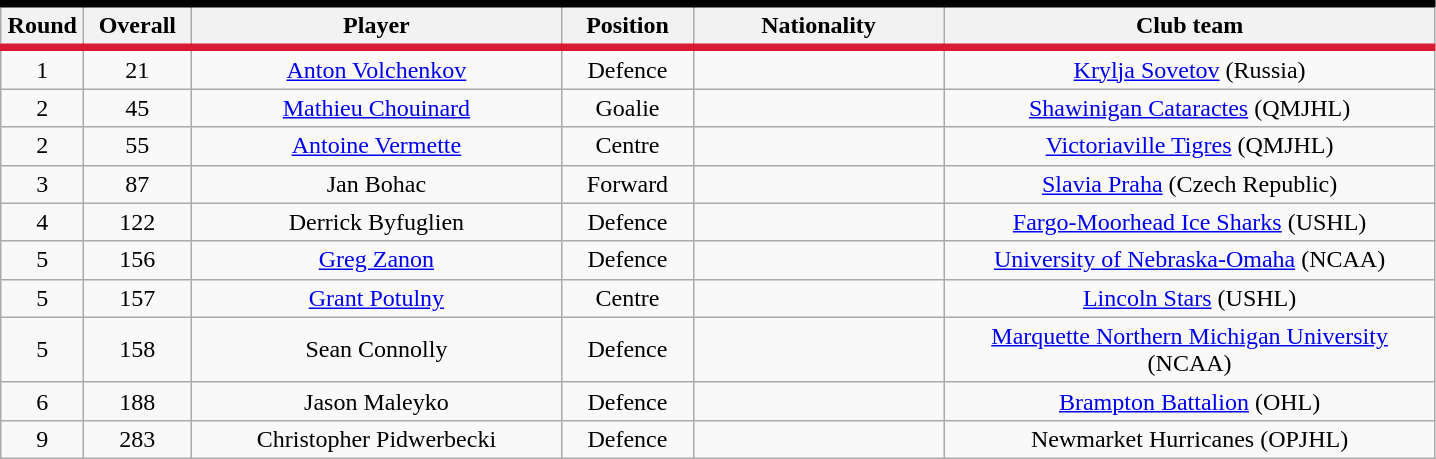<table class="wikitable sortable" style="text-align:center">
<tr style= "background:#FFFFFF; border-top:#010101 5px solid; border-bottom:#DA1A32 5px solid;">
<th style="width:3em">Round</th>
<th style="width:4em">Overall</th>
<th style="width:15em">Player</th>
<th style="width:5em">Position</th>
<th style="width:10em">Nationality</th>
<th style="width:20em">Club team</th>
</tr>
<tr>
<td>1</td>
<td>21</td>
<td><a href='#'>Anton Volchenkov</a></td>
<td>Defence</td>
<td></td>
<td><a href='#'>Krylja Sovetov</a> (Russia)</td>
</tr>
<tr>
<td>2</td>
<td>45</td>
<td><a href='#'>Mathieu Chouinard</a></td>
<td>Goalie</td>
<td></td>
<td><a href='#'>Shawinigan Cataractes</a> (QMJHL)</td>
</tr>
<tr>
<td>2</td>
<td>55</td>
<td><a href='#'>Antoine Vermette</a></td>
<td>Centre</td>
<td></td>
<td><a href='#'>Victoriaville Tigres</a> (QMJHL)</td>
</tr>
<tr>
<td>3</td>
<td>87</td>
<td>Jan Bohac</td>
<td>Forward</td>
<td></td>
<td><a href='#'>Slavia Praha</a> (Czech Republic)</td>
</tr>
<tr>
<td>4</td>
<td>122</td>
<td>Derrick Byfuglien</td>
<td>Defence</td>
<td></td>
<td><a href='#'>Fargo-Moorhead Ice Sharks</a> (USHL)</td>
</tr>
<tr>
<td>5</td>
<td>156</td>
<td><a href='#'>Greg Zanon</a></td>
<td>Defence</td>
<td></td>
<td><a href='#'>University of Nebraska-Omaha</a> (NCAA)</td>
</tr>
<tr>
<td>5</td>
<td>157</td>
<td><a href='#'>Grant Potulny</a></td>
<td>Centre</td>
<td></td>
<td><a href='#'>Lincoln Stars</a> (USHL)</td>
</tr>
<tr>
<td>5</td>
<td>158</td>
<td>Sean Connolly</td>
<td>Defence</td>
<td></td>
<td><a href='#'>Marquette Northern Michigan University</a> (NCAA)</td>
</tr>
<tr>
<td>6</td>
<td>188</td>
<td>Jason Maleyko</td>
<td>Defence</td>
<td></td>
<td><a href='#'>Brampton Battalion</a> (OHL)</td>
</tr>
<tr>
<td>9</td>
<td>283</td>
<td>Christopher Pidwerbecki</td>
<td>Defence</td>
<td></td>
<td>Newmarket Hurricanes (OPJHL)</td>
</tr>
</table>
